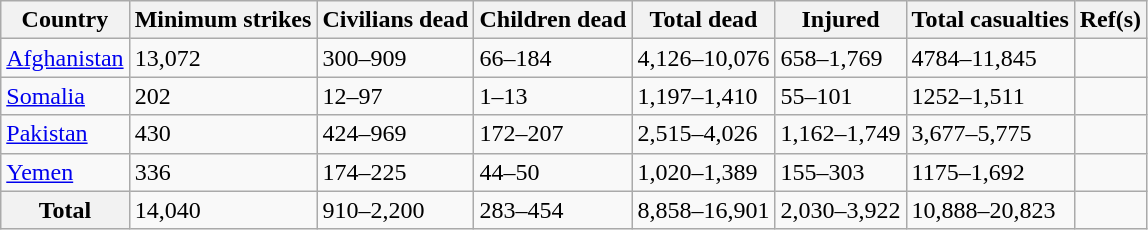<table class="wikitable sortable">
<tr>
<th>Country</th>
<th>Minimum strikes</th>
<th>Civilians dead</th>
<th>Children dead</th>
<th>Total dead</th>
<th>Injured</th>
<th>Total casualties</th>
<th>Ref(s)</th>
</tr>
<tr>
<td><a href='#'>Afghanistan</a></td>
<td>13,072</td>
<td>300–909</td>
<td>66–184</td>
<td>4,126–10,076</td>
<td>658–1,769</td>
<td>4784–11,845</td>
<td></td>
</tr>
<tr>
<td><a href='#'>Somalia</a></td>
<td>202</td>
<td>12–97</td>
<td>1–13</td>
<td>1,197–1,410</td>
<td>55–101</td>
<td>1252–1,511</td>
<td></td>
</tr>
<tr>
<td><a href='#'>Pakistan</a></td>
<td>430</td>
<td>424–969</td>
<td>172–207</td>
<td>2,515–4,026</td>
<td>1,162–1,749</td>
<td>3,677–5,775</td>
<td></td>
</tr>
<tr>
<td><a href='#'>Yemen</a></td>
<td>336</td>
<td>174–225</td>
<td>44–50</td>
<td>1,020–1,389</td>
<td>155–303</td>
<td>1175–1,692</td>
<td></td>
</tr>
<tr>
<th>Total</th>
<td>14,040</td>
<td>910–2,200</td>
<td>283–454</td>
<td>8,858–16,901</td>
<td>2,030–3,922</td>
<td>10,888–20,823</td>
<td></td>
</tr>
</table>
